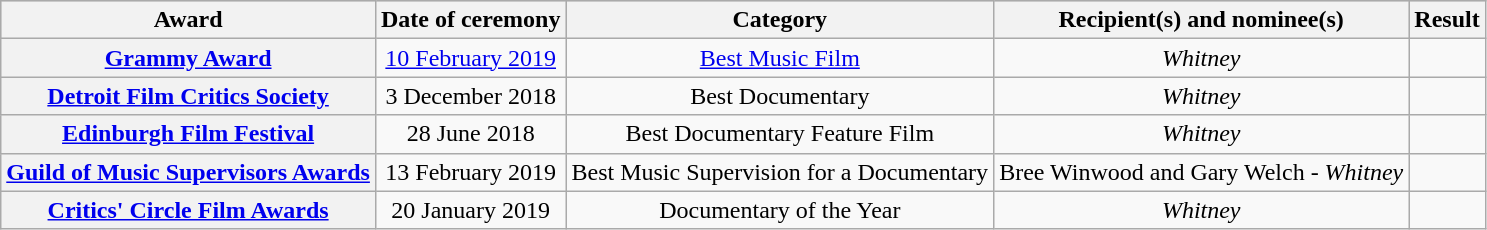<table class="wikitable plainrowheaders unsortable">
<tr style="background:#ccc; text-align:center;">
<th scope="col">Award</th>
<th scope="col">Date of ceremony</th>
<th scope="col">Category</th>
<th scope="col">Recipient(s) and nominee(s)</th>
<th scope="col">Result</th>
</tr>
<tr>
<th scope="row"><a href='#'>Grammy Award</a></th>
<td align="center"><a href='#'>10 February 2019</a></td>
<td align="center"><a href='#'>Best Music Film</a></td>
<td align="center"><em>Whitney</em></td>
<td></td>
</tr>
<tr>
<th scope="row"><a href='#'>Detroit Film Critics Society</a></th>
<td align="center">3 December 2018</td>
<td align="center">Best Documentary</td>
<td align="center"><em>Whitney</em></td>
<td></td>
</tr>
<tr>
<th scope="row"><a href='#'>Edinburgh Film Festival</a></th>
<td align="center">28 June 2018</td>
<td align="center">Best Documentary Feature Film</td>
<td align="center"><em>Whitney</em></td>
<td></td>
</tr>
<tr>
<th scope="row"><a href='#'>Guild of Music Supervisors Awards</a></th>
<td align="center">13 February 2019</td>
<td align="center">Best Music Supervision for a Documentary</td>
<td align="center">Bree Winwood and Gary Welch - <em>Whitney</em></td>
<td></td>
</tr>
<tr>
<th scope="row"><a href='#'>Critics' Circle Film Awards</a></th>
<td align="center">20 January 2019</td>
<td align="center">Documentary of the Year</td>
<td align="center"><em>Whitney</em></td>
<td></td>
</tr>
</table>
